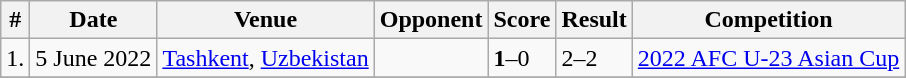<table class="wikitable">
<tr>
<th>#</th>
<th>Date</th>
<th>Venue</th>
<th>Opponent</th>
<th>Score</th>
<th>Result</th>
<th>Competition</th>
</tr>
<tr>
<td>1.</td>
<td>5 June 2022</td>
<td><a href='#'>Tashkent</a>, <a href='#'>Uzbekistan</a></td>
<td></td>
<td><strong>1</strong>–0</td>
<td>2–2</td>
<td><a href='#'>2022 AFC U-23 Asian Cup</a></td>
</tr>
<tr>
</tr>
</table>
